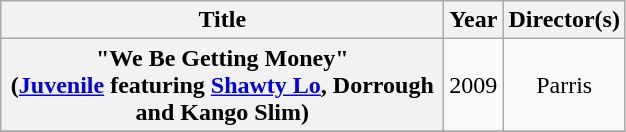<table class="wikitable plainrowheaders" style="text-align:center;">
<tr>
<th scope="col" style="width:18em;">Title</th>
<th scope="col">Year</th>
<th scope="col">Director(s)</th>
</tr>
<tr>
<th scope="row">"We Be Getting Money"<br><span>(<a href='#'>Juvenile</a> featuring <a href='#'>Shawty Lo</a>, Dorrough and Kango Slim)</span></th>
<td>2009</td>
<td>Parris</td>
</tr>
<tr>
</tr>
</table>
